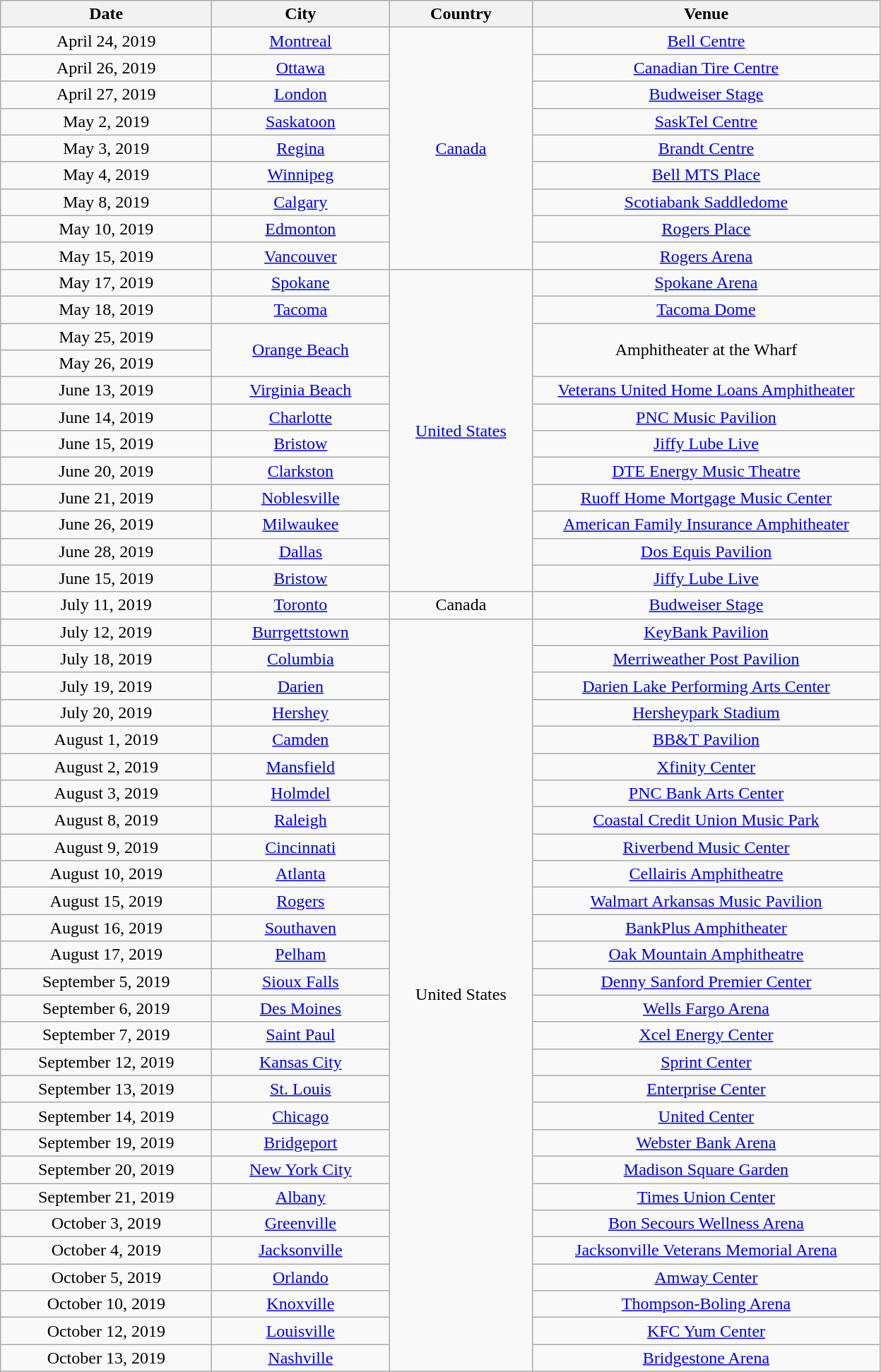<table class="wikitable" style="text-align:center;">
<tr>
<th scope="col" style="width:12em;">Date</th>
<th scope="col" style="width:10em;">City</th>
<th scope="col" style="width:8em;">Country</th>
<th scope="col" style="width:20em;">Venue</th>
</tr>
<tr>
<td>April 24, 2019</td>
<td><a href='#'>Montreal</a></td>
<td rowspan="9"><a href='#'>Canada</a></td>
<td><a href='#'>Bell Centre</a></td>
</tr>
<tr>
<td>April 26, 2019</td>
<td><a href='#'>Ottawa</a></td>
<td><a href='#'>Canadian Tire Centre</a></td>
</tr>
<tr>
<td>April 27, 2019</td>
<td><a href='#'>London</a></td>
<td><a href='#'>Budweiser Stage</a></td>
</tr>
<tr>
<td>May 2, 2019</td>
<td><a href='#'>Saskatoon</a></td>
<td><a href='#'>SaskTel Centre</a></td>
</tr>
<tr>
<td>May 3, 2019</td>
<td><a href='#'>Regina</a></td>
<td><a href='#'>Brandt Centre</a></td>
</tr>
<tr>
<td>May 4, 2019</td>
<td><a href='#'>Winnipeg</a></td>
<td><a href='#'>Bell MTS Place</a></td>
</tr>
<tr>
<td>May 8, 2019</td>
<td><a href='#'>Calgary</a></td>
<td><a href='#'>Scotiabank Saddledome</a></td>
</tr>
<tr>
<td>May 10, 2019</td>
<td><a href='#'>Edmonton</a></td>
<td><a href='#'>Rogers Place</a></td>
</tr>
<tr>
<td>May 15, 2019</td>
<td><a href='#'>Vancouver</a></td>
<td><a href='#'>Rogers Arena</a></td>
</tr>
<tr>
<td>May 17, 2019</td>
<td><a href='#'>Spokane</a></td>
<td rowspan="12"><a href='#'>United States</a></td>
<td><a href='#'>Spokane Arena</a></td>
</tr>
<tr>
<td>May 18, 2019</td>
<td><a href='#'>Tacoma</a></td>
<td><a href='#'>Tacoma Dome</a></td>
</tr>
<tr>
<td>May 25, 2019</td>
<td rowspan="2"><a href='#'>Orange Beach</a></td>
<td rowspan="2">Amphitheater at the Wharf</td>
</tr>
<tr>
<td>May 26, 2019</td>
</tr>
<tr>
<td>June 13, 2019</td>
<td><a href='#'>Virginia Beach</a></td>
<td><a href='#'>Veterans United Home Loans Amphitheater</a></td>
</tr>
<tr>
<td>June 14, 2019</td>
<td><a href='#'>Charlotte</a></td>
<td><a href='#'>PNC Music Pavilion</a></td>
</tr>
<tr>
<td>June 15, 2019</td>
<td><a href='#'>Bristow</a></td>
<td><a href='#'>Jiffy Lube Live</a></td>
</tr>
<tr>
<td>June 20, 2019</td>
<td><a href='#'>Clarkston</a></td>
<td><a href='#'>DTE Energy Music Theatre</a></td>
</tr>
<tr>
<td>June 21, 2019</td>
<td><a href='#'>Noblesville</a></td>
<td><a href='#'>Ruoff Home Mortgage Music Center</a></td>
</tr>
<tr>
<td>June 26, 2019</td>
<td><a href='#'>Milwaukee</a></td>
<td><a href='#'>American Family Insurance Amphitheater</a></td>
</tr>
<tr>
<td>June 28, 2019</td>
<td><a href='#'>Dallas</a></td>
<td><a href='#'>Dos Equis Pavilion</a></td>
</tr>
<tr>
<td>June 15, 2019</td>
<td><a href='#'>Bristow</a></td>
<td><a href='#'>Jiffy Lube Live</a></td>
</tr>
<tr>
<td>July 11, 2019</td>
<td><a href='#'>Toronto</a></td>
<td>Canada</td>
<td><a href='#'>Budweiser Stage</a></td>
</tr>
<tr>
<td>July 12, 2019</td>
<td><a href='#'>Burrgettstown</a></td>
<td rowspan="28">United States</td>
<td><a href='#'>KeyBank Pavilion</a></td>
</tr>
<tr>
<td>July 18, 2019</td>
<td><a href='#'>Columbia</a></td>
<td><a href='#'>Merriweather Post Pavilion</a></td>
</tr>
<tr>
<td>July 19, 2019</td>
<td><a href='#'>Darien</a></td>
<td><a href='#'>Darien Lake Performing Arts Center</a></td>
</tr>
<tr>
<td>July 20, 2019</td>
<td><a href='#'>Hershey</a></td>
<td><a href='#'>Hersheypark Stadium</a></td>
</tr>
<tr>
<td>August 1, 2019</td>
<td><a href='#'>Camden</a></td>
<td><a href='#'>BB&T Pavilion</a></td>
</tr>
<tr>
<td>August 2, 2019</td>
<td><a href='#'>Mansfield</a></td>
<td><a href='#'>Xfinity Center</a></td>
</tr>
<tr>
<td>August 3, 2019</td>
<td><a href='#'>Holmdel</a></td>
<td><a href='#'>PNC Bank Arts Center</a></td>
</tr>
<tr>
<td>August 8, 2019</td>
<td><a href='#'>Raleigh</a></td>
<td><a href='#'>Coastal Credit Union Music Park</a></td>
</tr>
<tr>
<td>August 9, 2019</td>
<td><a href='#'>Cincinnati</a></td>
<td><a href='#'>Riverbend Music Center</a></td>
</tr>
<tr>
<td>August 10, 2019</td>
<td><a href='#'>Atlanta</a></td>
<td><a href='#'>Cellairis Amphitheatre</a></td>
</tr>
<tr>
<td>August 15, 2019</td>
<td><a href='#'>Rogers</a></td>
<td><a href='#'>Walmart Arkansas Music Pavilion</a></td>
</tr>
<tr>
<td>August 16, 2019</td>
<td><a href='#'>Southaven</a></td>
<td><a href='#'>BankPlus Amphitheater</a></td>
</tr>
<tr>
<td>August 17, 2019</td>
<td><a href='#'>Pelham</a></td>
<td><a href='#'>Oak Mountain Amphitheatre</a></td>
</tr>
<tr>
<td>September 5, 2019</td>
<td><a href='#'>Sioux Falls</a></td>
<td><a href='#'>Denny Sanford Premier Center</a></td>
</tr>
<tr>
<td>September 6, 2019</td>
<td><a href='#'>Des Moines</a></td>
<td><a href='#'>Wells Fargo Arena</a></td>
</tr>
<tr>
<td>September 7, 2019</td>
<td><a href='#'>Saint Paul</a></td>
<td><a href='#'>Xcel Energy Center</a></td>
</tr>
<tr>
<td>September 12, 2019</td>
<td><a href='#'>Kansas City</a></td>
<td><a href='#'>Sprint Center</a></td>
</tr>
<tr>
<td>September 13, 2019</td>
<td><a href='#'>St. Louis</a></td>
<td><a href='#'>Enterprise Center</a></td>
</tr>
<tr>
<td>September 14, 2019</td>
<td><a href='#'>Chicago</a></td>
<td><a href='#'>United Center</a></td>
</tr>
<tr>
<td>September 19, 2019</td>
<td><a href='#'>Bridgeport</a></td>
<td><a href='#'>Webster Bank Arena</a></td>
</tr>
<tr>
<td>September 20, 2019</td>
<td><a href='#'>New York City</a></td>
<td><a href='#'>Madison Square Garden</a></td>
</tr>
<tr>
<td>September 21, 2019</td>
<td><a href='#'>Albany</a></td>
<td><a href='#'>Times Union Center</a></td>
</tr>
<tr>
<td>October 3, 2019</td>
<td><a href='#'>Greenville</a></td>
<td><a href='#'>Bon Secours Wellness Arena</a></td>
</tr>
<tr>
<td>October 4, 2019</td>
<td><a href='#'>Jacksonville</a></td>
<td><a href='#'>Jacksonville Veterans Memorial Arena</a></td>
</tr>
<tr>
<td>October 5, 2019</td>
<td><a href='#'>Orlando</a></td>
<td><a href='#'>Amway Center</a></td>
</tr>
<tr>
<td>October 10, 2019</td>
<td><a href='#'>Knoxville</a></td>
<td><a href='#'>Thompson-Boling Arena</a></td>
</tr>
<tr>
<td>October 12, 2019</td>
<td><a href='#'>Louisville</a></td>
<td><a href='#'>KFC Yum Center</a></td>
</tr>
<tr>
<td>October 13, 2019</td>
<td><a href='#'>Nashville</a></td>
<td><a href='#'>Bridgestone Arena</a></td>
</tr>
</table>
